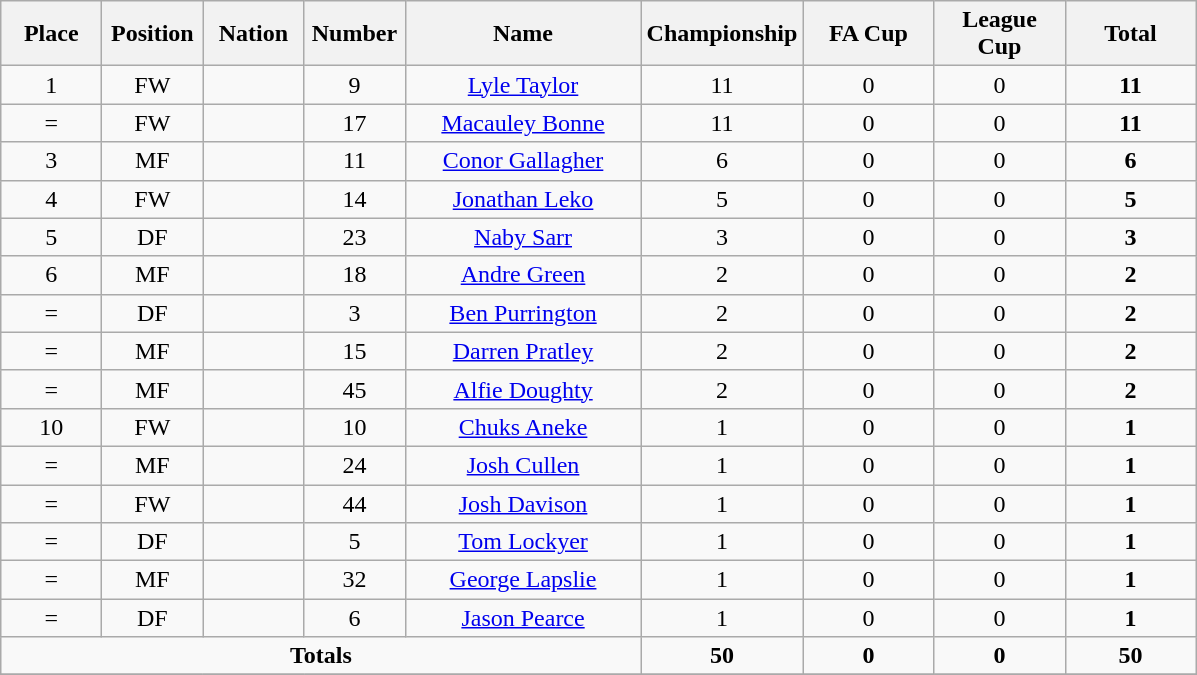<table class="wikitable" style="font-size: 100%; text-align: center;">
<tr>
<th width=60>Place</th>
<th width=60>Position</th>
<th width=60>Nation</th>
<th width=60>Number</th>
<th width=150>Name</th>
<th width=80>Championship</th>
<th width=80>FA Cup</th>
<th width=80>League Cup</th>
<th width=80>Total</th>
</tr>
<tr>
<td>1</td>
<td>FW</td>
<td></td>
<td>9</td>
<td><a href='#'>Lyle Taylor</a></td>
<td>11</td>
<td>0</td>
<td>0</td>
<td><strong>11</strong></td>
</tr>
<tr>
<td>=</td>
<td>FW</td>
<td></td>
<td>17</td>
<td><a href='#'>Macauley Bonne</a></td>
<td>11</td>
<td>0</td>
<td>0</td>
<td><strong>11</strong></td>
</tr>
<tr>
<td>3</td>
<td>MF</td>
<td></td>
<td>11</td>
<td><a href='#'>Conor Gallagher</a></td>
<td>6</td>
<td>0</td>
<td>0</td>
<td><strong>6</strong></td>
</tr>
<tr>
<td>4</td>
<td>FW</td>
<td></td>
<td>14</td>
<td><a href='#'>Jonathan Leko</a></td>
<td>5</td>
<td>0</td>
<td>0</td>
<td><strong>5</strong></td>
</tr>
<tr>
<td>5</td>
<td>DF</td>
<td></td>
<td>23</td>
<td><a href='#'>Naby Sarr</a></td>
<td>3</td>
<td>0</td>
<td>0</td>
<td><strong>3</strong></td>
</tr>
<tr>
<td>6</td>
<td>MF</td>
<td></td>
<td>18</td>
<td><a href='#'>Andre Green</a></td>
<td>2</td>
<td>0</td>
<td>0</td>
<td><strong>2</strong></td>
</tr>
<tr>
<td>=</td>
<td>DF</td>
<td></td>
<td>3</td>
<td><a href='#'>Ben Purrington</a></td>
<td>2</td>
<td>0</td>
<td>0</td>
<td><strong>2</strong></td>
</tr>
<tr>
<td>=</td>
<td>MF</td>
<td></td>
<td>15</td>
<td><a href='#'>Darren Pratley</a></td>
<td>2</td>
<td>0</td>
<td>0</td>
<td><strong>2</strong></td>
</tr>
<tr>
<td>=</td>
<td>MF</td>
<td></td>
<td>45</td>
<td><a href='#'>Alfie Doughty</a></td>
<td>2</td>
<td>0</td>
<td>0</td>
<td><strong>2</strong></td>
</tr>
<tr>
<td>10</td>
<td>FW</td>
<td></td>
<td>10</td>
<td><a href='#'>Chuks Aneke</a></td>
<td>1</td>
<td>0</td>
<td>0</td>
<td><strong>1</strong></td>
</tr>
<tr>
<td>=</td>
<td>MF</td>
<td></td>
<td>24</td>
<td><a href='#'>Josh Cullen</a></td>
<td>1</td>
<td>0</td>
<td>0</td>
<td><strong>1</strong></td>
</tr>
<tr>
<td>=</td>
<td>FW</td>
<td></td>
<td>44</td>
<td><a href='#'>Josh Davison</a></td>
<td>1</td>
<td>0</td>
<td>0</td>
<td><strong>1</strong></td>
</tr>
<tr>
<td>=</td>
<td>DF</td>
<td></td>
<td>5</td>
<td><a href='#'>Tom Lockyer</a></td>
<td>1</td>
<td>0</td>
<td>0</td>
<td><strong>1</strong></td>
</tr>
<tr>
<td>=</td>
<td>MF</td>
<td></td>
<td>32</td>
<td><a href='#'>George Lapslie</a></td>
<td>1</td>
<td>0</td>
<td>0</td>
<td><strong>1</strong></td>
</tr>
<tr>
<td>=</td>
<td>DF</td>
<td></td>
<td>6</td>
<td><a href='#'>Jason Pearce</a></td>
<td>1</td>
<td>0</td>
<td>0</td>
<td><strong>1</strong></td>
</tr>
<tr>
<td colspan="5"><strong>Totals</strong></td>
<td><strong>50</strong></td>
<td><strong>0</strong></td>
<td><strong>0</strong></td>
<td><strong>50</strong></td>
</tr>
<tr>
</tr>
</table>
